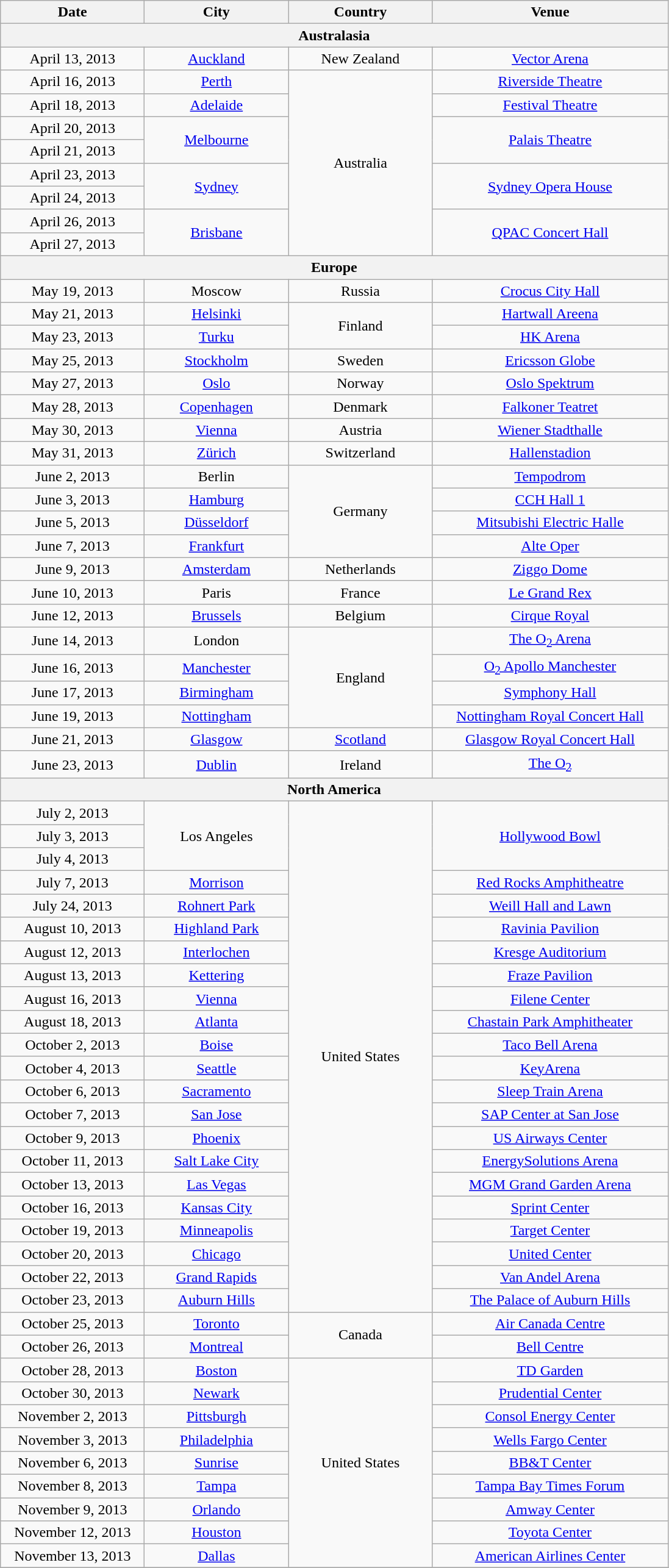<table class="wikitable" style="text-align:center;">
<tr>
<th style="width:150px;">Date</th>
<th style="width:150px;">City</th>
<th style="width:150px;">Country</th>
<th style="width:250px;">Venue</th>
</tr>
<tr>
<th colspan="6">Australasia</th>
</tr>
<tr>
<td>April 13, 2013</td>
<td><a href='#'>Auckland</a></td>
<td>New Zealand</td>
<td><a href='#'>Vector Arena</a></td>
</tr>
<tr>
<td>April 16, 2013</td>
<td><a href='#'>Perth</a></td>
<td rowspan="8">Australia</td>
<td><a href='#'>Riverside Theatre</a></td>
</tr>
<tr>
<td>April 18, 2013</td>
<td><a href='#'>Adelaide</a></td>
<td><a href='#'>Festival Theatre</a></td>
</tr>
<tr>
<td>April 20, 2013</td>
<td rowspan="2"><a href='#'>Melbourne</a></td>
<td rowspan="2"><a href='#'>Palais Theatre</a></td>
</tr>
<tr>
<td>April 21, 2013</td>
</tr>
<tr>
<td>April 23, 2013</td>
<td rowspan="2"><a href='#'>Sydney</a></td>
<td rowspan="2"><a href='#'>Sydney Opera House</a></td>
</tr>
<tr>
<td>April 24, 2013</td>
</tr>
<tr>
<td>April 26, 2013</td>
<td rowspan="2"><a href='#'>Brisbane</a></td>
<td rowspan="2"><a href='#'>QPAC Concert Hall</a></td>
</tr>
<tr>
<td>April 27, 2013</td>
</tr>
<tr>
<th colspan="6">Europe</th>
</tr>
<tr>
<td>May 19, 2013</td>
<td>Moscow</td>
<td>Russia</td>
<td><a href='#'>Crocus City Hall</a></td>
</tr>
<tr>
<td>May 21, 2013</td>
<td><a href='#'>Helsinki</a></td>
<td rowspan="2">Finland</td>
<td><a href='#'>Hartwall Areena</a></td>
</tr>
<tr>
<td>May 23, 2013</td>
<td><a href='#'>Turku</a></td>
<td><a href='#'>HK Arena</a></td>
</tr>
<tr>
<td>May 25, 2013</td>
<td><a href='#'>Stockholm</a></td>
<td>Sweden</td>
<td><a href='#'>Ericsson Globe</a></td>
</tr>
<tr>
<td>May 27, 2013</td>
<td><a href='#'>Oslo</a></td>
<td>Norway</td>
<td><a href='#'>Oslo Spektrum</a></td>
</tr>
<tr>
<td>May 28, 2013</td>
<td><a href='#'>Copenhagen</a></td>
<td>Denmark</td>
<td><a href='#'>Falkoner Teatret</a></td>
</tr>
<tr>
<td>May 30, 2013</td>
<td><a href='#'>Vienna</a></td>
<td>Austria</td>
<td><a href='#'>Wiener Stadthalle</a></td>
</tr>
<tr>
<td>May 31, 2013</td>
<td><a href='#'>Zürich</a></td>
<td>Switzerland</td>
<td><a href='#'>Hallenstadion</a></td>
</tr>
<tr>
<td>June 2, 2013</td>
<td>Berlin</td>
<td rowspan="4">Germany</td>
<td><a href='#'>Tempodrom</a></td>
</tr>
<tr>
<td>June 3, 2013</td>
<td><a href='#'>Hamburg</a></td>
<td><a href='#'>CCH Hall 1</a></td>
</tr>
<tr>
<td>June 5, 2013</td>
<td><a href='#'>Düsseldorf</a></td>
<td><a href='#'>Mitsubishi Electric Halle</a></td>
</tr>
<tr>
<td>June 7, 2013</td>
<td><a href='#'>Frankfurt</a></td>
<td><a href='#'>Alte Oper</a></td>
</tr>
<tr>
<td>June 9, 2013</td>
<td><a href='#'>Amsterdam</a></td>
<td>Netherlands</td>
<td><a href='#'>Ziggo Dome</a></td>
</tr>
<tr>
<td>June 10, 2013</td>
<td>Paris</td>
<td>France</td>
<td><a href='#'>Le Grand Rex</a></td>
</tr>
<tr>
<td>June 12, 2013</td>
<td><a href='#'>Brussels</a></td>
<td>Belgium</td>
<td><a href='#'>Cirque Royal</a></td>
</tr>
<tr>
<td>June 14, 2013</td>
<td>London</td>
<td rowspan="4">England</td>
<td><a href='#'>The O<sub>2</sub> Arena</a></td>
</tr>
<tr>
<td>June 16, 2013</td>
<td><a href='#'>Manchester</a></td>
<td><a href='#'>O<sub>2</sub> Apollo Manchester</a></td>
</tr>
<tr>
<td>June 17, 2013</td>
<td><a href='#'>Birmingham</a></td>
<td><a href='#'>Symphony Hall</a></td>
</tr>
<tr>
<td>June 19, 2013</td>
<td><a href='#'>Nottingham</a></td>
<td><a href='#'>Nottingham Royal Concert Hall</a></td>
</tr>
<tr>
<td>June 21, 2013</td>
<td><a href='#'>Glasgow</a></td>
<td><a href='#'>Scotland</a></td>
<td><a href='#'>Glasgow Royal Concert Hall</a></td>
</tr>
<tr>
<td>June 23, 2013</td>
<td><a href='#'>Dublin</a></td>
<td>Ireland</td>
<td><a href='#'>The O<sub>2</sub></a></td>
</tr>
<tr>
<th colspan="6">North America</th>
</tr>
<tr>
<td>July 2, 2013</td>
<td rowspan="3">Los Angeles</td>
<td rowspan="22">United States</td>
<td rowspan="3"><a href='#'>Hollywood Bowl</a></td>
</tr>
<tr>
<td>July 3, 2013</td>
</tr>
<tr>
<td>July 4, 2013</td>
</tr>
<tr>
<td>July 7, 2013</td>
<td><a href='#'>Morrison</a></td>
<td><a href='#'>Red Rocks Amphitheatre</a></td>
</tr>
<tr>
<td>July 24, 2013</td>
<td><a href='#'>Rohnert Park</a></td>
<td><a href='#'>Weill Hall and Lawn</a></td>
</tr>
<tr>
<td>August 10, 2013</td>
<td><a href='#'>Highland Park</a></td>
<td><a href='#'>Ravinia Pavilion</a></td>
</tr>
<tr>
<td>August 12, 2013</td>
<td><a href='#'>Interlochen</a></td>
<td><a href='#'>Kresge Auditorium</a></td>
</tr>
<tr>
<td>August 13, 2013</td>
<td><a href='#'>Kettering</a></td>
<td><a href='#'>Fraze Pavilion</a></td>
</tr>
<tr>
<td>August 16, 2013</td>
<td><a href='#'>Vienna</a></td>
<td><a href='#'>Filene Center</a></td>
</tr>
<tr>
<td>August 18, 2013</td>
<td><a href='#'>Atlanta</a></td>
<td><a href='#'>Chastain Park Amphitheater</a></td>
</tr>
<tr>
<td>October 2, 2013</td>
<td><a href='#'>Boise</a></td>
<td><a href='#'>Taco Bell Arena</a></td>
</tr>
<tr>
<td>October 4, 2013</td>
<td><a href='#'>Seattle</a></td>
<td><a href='#'>KeyArena</a></td>
</tr>
<tr>
<td>October 6, 2013</td>
<td><a href='#'>Sacramento</a></td>
<td><a href='#'>Sleep Train Arena</a></td>
</tr>
<tr>
<td>October 7, 2013</td>
<td><a href='#'>San Jose</a></td>
<td><a href='#'>SAP Center at San Jose</a></td>
</tr>
<tr>
<td>October 9, 2013</td>
<td><a href='#'>Phoenix</a></td>
<td><a href='#'>US Airways Center</a></td>
</tr>
<tr>
<td>October 11, 2013</td>
<td><a href='#'>Salt Lake City</a></td>
<td><a href='#'>EnergySolutions Arena</a></td>
</tr>
<tr>
<td>October 13, 2013</td>
<td><a href='#'>Las Vegas</a></td>
<td><a href='#'>MGM Grand Garden Arena</a></td>
</tr>
<tr>
<td>October 16, 2013</td>
<td><a href='#'>Kansas City</a></td>
<td><a href='#'>Sprint Center</a></td>
</tr>
<tr>
<td>October 19, 2013</td>
<td><a href='#'>Minneapolis</a></td>
<td><a href='#'>Target Center</a></td>
</tr>
<tr>
<td>October 20, 2013</td>
<td><a href='#'>Chicago</a></td>
<td><a href='#'>United Center</a></td>
</tr>
<tr>
<td>October 22, 2013</td>
<td><a href='#'>Grand Rapids</a></td>
<td><a href='#'>Van Andel Arena</a></td>
</tr>
<tr>
<td>October 23, 2013</td>
<td><a href='#'>Auburn Hills</a></td>
<td><a href='#'>The Palace of Auburn Hills</a></td>
</tr>
<tr>
<td>October 25, 2013</td>
<td><a href='#'>Toronto</a></td>
<td rowspan="2">Canada</td>
<td><a href='#'>Air Canada Centre</a></td>
</tr>
<tr>
<td>October 26, 2013</td>
<td><a href='#'>Montreal</a></td>
<td><a href='#'>Bell Centre</a></td>
</tr>
<tr>
<td>October 28, 2013</td>
<td><a href='#'>Boston</a></td>
<td rowspan="9">United States</td>
<td><a href='#'>TD Garden</a></td>
</tr>
<tr>
<td>October 30, 2013</td>
<td><a href='#'>Newark</a></td>
<td><a href='#'>Prudential Center</a></td>
</tr>
<tr>
<td>November 2, 2013</td>
<td><a href='#'>Pittsburgh</a></td>
<td><a href='#'>Consol Energy Center</a></td>
</tr>
<tr>
<td>November 3, 2013</td>
<td><a href='#'>Philadelphia</a></td>
<td><a href='#'>Wells Fargo Center</a></td>
</tr>
<tr>
<td>November 6, 2013</td>
<td><a href='#'>Sunrise</a></td>
<td><a href='#'>BB&T Center</a></td>
</tr>
<tr>
<td>November 8, 2013</td>
<td><a href='#'>Tampa</a></td>
<td><a href='#'>Tampa Bay Times Forum</a></td>
</tr>
<tr>
<td>November 9, 2013</td>
<td><a href='#'>Orlando</a></td>
<td><a href='#'>Amway Center</a></td>
</tr>
<tr>
<td>November 12, 2013</td>
<td><a href='#'>Houston</a></td>
<td><a href='#'>Toyota Center</a></td>
</tr>
<tr>
<td>November 13, 2013</td>
<td><a href='#'>Dallas</a></td>
<td><a href='#'>American Airlines Center</a></td>
</tr>
<tr>
</tr>
</table>
